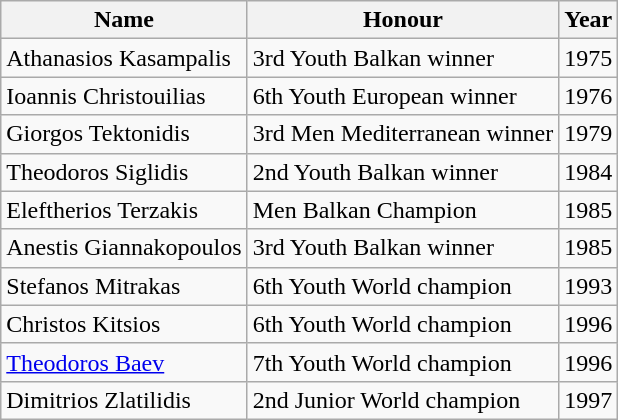<table class="wikitable">
<tr>
<th>Name</th>
<th>Honour</th>
<th>Year</th>
</tr>
<tr>
<td>Athanasios Kasampalis</td>
<td>3rd Youth Balkan winner</td>
<td>1975</td>
</tr>
<tr>
<td>Ioannis Christouilias</td>
<td>6th Youth European winner</td>
<td>1976</td>
</tr>
<tr>
<td>Giorgos Tektonidis</td>
<td>3rd Men Mediterranean winner</td>
<td>1979</td>
</tr>
<tr>
<td>Theodoros Siglidis</td>
<td>2nd Youth Balkan winner</td>
<td>1984</td>
</tr>
<tr>
<td>Eleftherios Terzakis</td>
<td>Men Balkan Champion</td>
<td>1985</td>
</tr>
<tr>
<td>Anestis Giannakopoulos</td>
<td>3rd Youth Balkan winner</td>
<td>1985</td>
</tr>
<tr>
<td>Stefanos Mitrakas</td>
<td>6th Youth World champion</td>
<td>1993</td>
</tr>
<tr>
<td>Christos Kitsios</td>
<td>6th Youth World champion</td>
<td>1996</td>
</tr>
<tr>
<td><a href='#'>Theodoros Baev</a></td>
<td>7th Youth World champion</td>
<td>1996</td>
</tr>
<tr>
<td>Dimitrios Zlatilidis</td>
<td>2nd Junior World champion</td>
<td>1997</td>
</tr>
</table>
